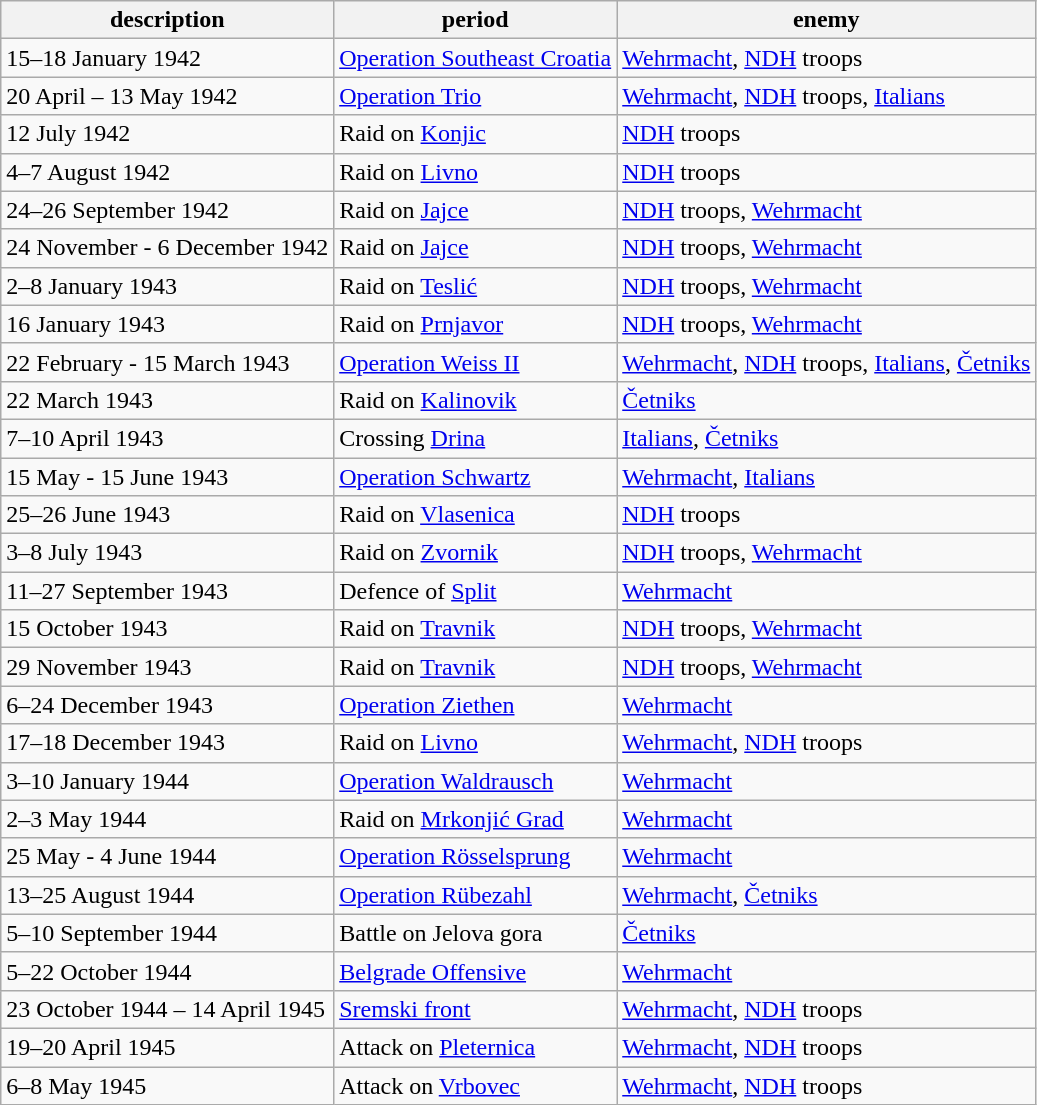<table class="wikitable" border="1">
<tr>
<th><strong>description</strong></th>
<th><strong>period</strong></th>
<th><strong>enemy</strong></th>
</tr>
<tr>
<td>15–18 January 1942</td>
<td><a href='#'>Operation Southeast Croatia</a></td>
<td><a href='#'>Wehrmacht</a>, <a href='#'>NDH</a> troops</td>
</tr>
<tr>
<td>20 April – 13 May 1942</td>
<td><a href='#'>Operation Trio</a></td>
<td><a href='#'>Wehrmacht</a>, <a href='#'>NDH</a> troops, <a href='#'>Italians</a></td>
</tr>
<tr>
<td>12 July 1942</td>
<td>Raid on <a href='#'>Konjic</a></td>
<td><a href='#'>NDH</a> troops</td>
</tr>
<tr>
<td>4–7 August 1942</td>
<td>Raid on <a href='#'>Livno</a></td>
<td><a href='#'>NDH</a> troops</td>
</tr>
<tr>
<td>24–26 September 1942</td>
<td>Raid on <a href='#'>Jajce</a></td>
<td><a href='#'>NDH</a> troops, <a href='#'>Wehrmacht</a></td>
</tr>
<tr>
<td>24 November - 6 December 1942</td>
<td>Raid on <a href='#'>Jajce</a></td>
<td><a href='#'>NDH</a> troops, <a href='#'>Wehrmacht</a></td>
</tr>
<tr>
<td>2–8 January 1943</td>
<td>Raid on <a href='#'>Teslić</a></td>
<td><a href='#'>NDH</a> troops, <a href='#'>Wehrmacht</a></td>
</tr>
<tr>
<td>16 January 1943</td>
<td>Raid on <a href='#'>Prnjavor</a></td>
<td><a href='#'>NDH</a> troops, <a href='#'>Wehrmacht</a></td>
</tr>
<tr>
<td>22 February - 15 March 1943</td>
<td><a href='#'>Operation Weiss II</a></td>
<td><a href='#'>Wehrmacht</a>, <a href='#'>NDH</a> troops, <a href='#'>Italians</a>, <a href='#'>Četniks</a></td>
</tr>
<tr>
<td>22 March 1943</td>
<td>Raid on <a href='#'>Kalinovik</a></td>
<td><a href='#'>Četniks</a></td>
</tr>
<tr>
<td>7–10 April 1943</td>
<td>Crossing <a href='#'>Drina</a></td>
<td><a href='#'>Italians</a>, <a href='#'>Četniks</a></td>
</tr>
<tr>
<td>15 May - 15 June 1943</td>
<td><a href='#'>Operation Schwartz</a></td>
<td><a href='#'>Wehrmacht</a>, <a href='#'>Italians</a></td>
</tr>
<tr>
<td>25–26 June 1943</td>
<td>Raid on <a href='#'>Vlasenica</a></td>
<td><a href='#'>NDH</a> troops</td>
</tr>
<tr>
<td>3–8 July 1943</td>
<td>Raid on <a href='#'>Zvornik</a></td>
<td><a href='#'>NDH</a> troops, <a href='#'>Wehrmacht</a></td>
</tr>
<tr>
<td>11–27 September 1943</td>
<td>Defence of <a href='#'>Split</a></td>
<td><a href='#'>Wehrmacht</a></td>
</tr>
<tr>
<td>15 October 1943</td>
<td>Raid on <a href='#'>Travnik</a></td>
<td><a href='#'>NDH</a> troops, <a href='#'>Wehrmacht</a></td>
</tr>
<tr>
<td>29 November 1943</td>
<td>Raid on <a href='#'>Travnik</a></td>
<td><a href='#'>NDH</a> troops, <a href='#'>Wehrmacht</a></td>
</tr>
<tr>
<td>6–24 December 1943</td>
<td><a href='#'>Operation Ziethen</a></td>
<td><a href='#'>Wehrmacht</a></td>
</tr>
<tr>
<td>17–18 December 1943</td>
<td>Raid on <a href='#'>Livno</a></td>
<td><a href='#'>Wehrmacht</a>, <a href='#'>NDH</a> troops</td>
</tr>
<tr>
<td>3–10 January 1944</td>
<td><a href='#'>Operation Waldrausch</a></td>
<td><a href='#'>Wehrmacht</a></td>
</tr>
<tr>
<td>2–3 May 1944</td>
<td>Raid on <a href='#'>Mrkonjić Grad</a></td>
<td><a href='#'>Wehrmacht</a></td>
</tr>
<tr>
<td>25 May - 4 June 1944</td>
<td><a href='#'>Operation Rösselsprung</a></td>
<td><a href='#'>Wehrmacht</a></td>
</tr>
<tr>
<td>13–25 August 1944</td>
<td><a href='#'>Operation Rübezahl</a></td>
<td><a href='#'>Wehrmacht</a>, <a href='#'>Četniks</a></td>
</tr>
<tr>
<td>5–10 September 1944</td>
<td>Battle on Jelova gora</td>
<td><a href='#'>Četniks</a></td>
</tr>
<tr>
<td>5–22 October 1944</td>
<td><a href='#'>Belgrade Offensive</a></td>
<td><a href='#'>Wehrmacht</a></td>
</tr>
<tr>
<td>23 October 1944 – 14 April 1945</td>
<td><a href='#'>Sremski front</a></td>
<td><a href='#'>Wehrmacht</a>, <a href='#'>NDH</a> troops</td>
</tr>
<tr>
<td>19–20 April 1945</td>
<td>Attack on <a href='#'>Pleternica</a></td>
<td><a href='#'>Wehrmacht</a>, <a href='#'>NDH</a> troops</td>
</tr>
<tr>
<td>6–8 May 1945</td>
<td>Attack on <a href='#'>Vrbovec</a></td>
<td><a href='#'>Wehrmacht</a>, <a href='#'>NDH</a> troops</td>
</tr>
</table>
